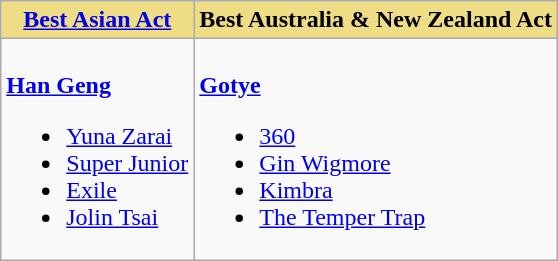<table class=wikitable style="width=100%">
<tr>
<th style="background:#EEDD85; width=50%"><a href='#'>Best Asian Act</a></th>
<th style="background:#EEDD85; width=50%">Best Australia & New Zealand Act</th>
</tr>
<tr>
<td valign="top"><br><strong><a href='#'>Han Geng</a></strong><ul><li><a href='#'>Yuna Zarai</a></li><li><a href='#'>Super Junior</a></li><li><a href='#'>Exile</a></li><li><a href='#'>Jolin Tsai</a></li></ul></td>
<td valign="top"><br><strong><a href='#'>Gotye</a></strong><ul><li><a href='#'>360</a></li><li><a href='#'>Gin Wigmore</a></li><li><a href='#'>Kimbra</a></li><li><a href='#'>The Temper Trap</a></li></ul></td>
</tr>
</table>
